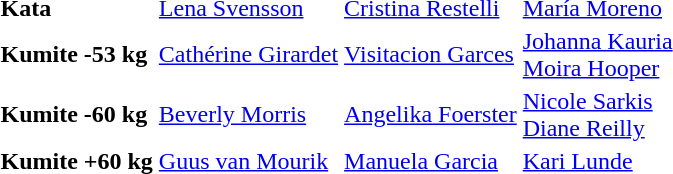<table>
<tr>
<td><strong>Kata</strong></td>
<td> <a href='#'>Lena Svensson</a></td>
<td> <a href='#'>Cristina Restelli</a></td>
<td> <a href='#'>María Moreno</a></td>
</tr>
<tr>
<td><strong>Kumite -53 kg</strong></td>
<td> <a href='#'>Cathérine Girardet</a></td>
<td> <a href='#'>Visitacion Garces</a></td>
<td> <a href='#'>Johanna Kauria</a> <br>  <a href='#'>Moira Hooper</a></td>
</tr>
<tr>
<td><strong>Kumite -60 kg</strong></td>
<td> <a href='#'>Beverly Morris</a></td>
<td> <a href='#'>Angelika Foerster</a></td>
<td> <a href='#'>Nicole Sarkis</a> <br>  <a href='#'>Diane Reilly</a></td>
</tr>
<tr>
<td><strong>Kumite +60 kg</strong></td>
<td> <a href='#'>Guus van Mourik</a></td>
<td> <a href='#'>Manuela Garcia</a></td>
<td> <a href='#'>Kari Lunde</a> <br> </td>
</tr>
</table>
